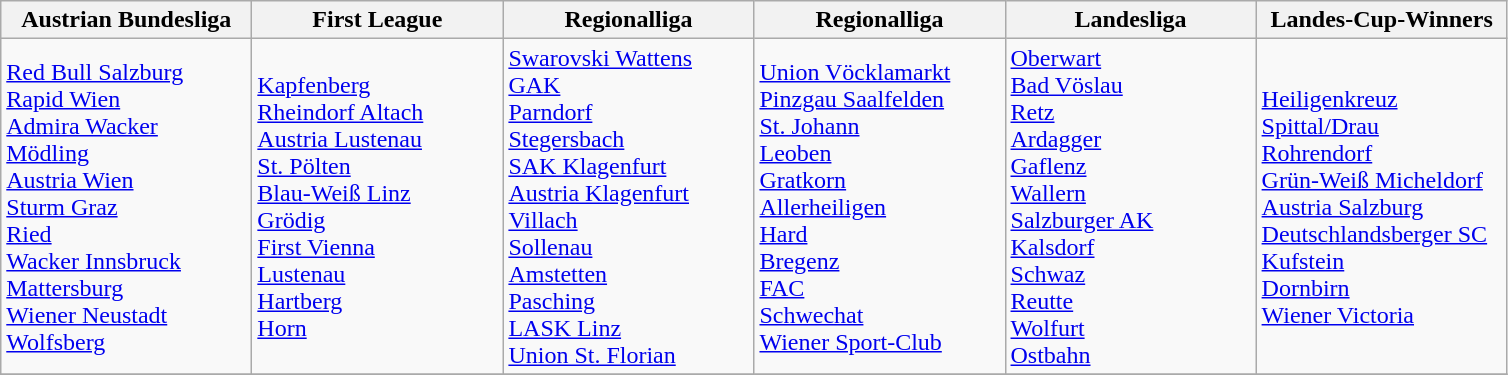<table class="wikitable">
<tr>
<th>Austrian Bundesliga</th>
<th>First League</th>
<th>Regionalliga</th>
<th>Regionalliga</th>
<th>Landesliga</th>
<th>Landes-Cup-Winners</th>
</tr>
<tr>
<td width="160"><a href='#'>Red Bull Salzburg</a><br><a href='#'>Rapid Wien</a><br><a href='#'>Admira Wacker Mödling</a><br><a href='#'>Austria Wien</a><br><a href='#'>Sturm Graz</a><br><a href='#'>Ried</a><br><a href='#'>Wacker Innsbruck</a><br><a href='#'>Mattersburg</a><br><a href='#'>Wiener Neustadt</a><br><a href='#'>Wolfsberg</a></td>
<td width="160"><a href='#'>Kapfenberg</a><br><a href='#'>Rheindorf Altach</a><br><a href='#'>Austria Lustenau</a><br><a href='#'>St. Pölten</a><br><a href='#'>Blau-Weiß Linz</a><br><a href='#'>Grödig</a><br><a href='#'>First Vienna</a><br><a href='#'>Lustenau</a><br><a href='#'>Hartberg</a><br><a href='#'>Horn</a></td>
<td width="160"><a href='#'>Swarovski Wattens</a><br><a href='#'>GAK</a><br><a href='#'>Parndorf</a><br><a href='#'>Stegersbach</a><br><a href='#'>SAK Klagenfurt</a><br><a href='#'>Austria Klagenfurt</a><br><a href='#'>Villach</a><br><a href='#'>Sollenau</a><br><a href='#'>Amstetten</a><br><a href='#'>Pasching</a><br><a href='#'>LASK Linz</a><br><a href='#'>Union St. Florian</a></td>
<td width="160"><a href='#'>Union Vöcklamarkt</a><br><a href='#'>Pinzgau Saalfelden</a><br><a href='#'>St. Johann</a><br><a href='#'>Leoben</a><br><a href='#'>Gratkorn</a><br><a href='#'>Allerheiligen</a><br><a href='#'>Hard</a><br><a href='#'>Bregenz</a><br><a href='#'>FAC</a><br><a href='#'>Schwechat</a><br><a href='#'>Wiener Sport-Club</a></td>
<td width="160"><a href='#'>Oberwart</a><br><a href='#'>Bad Vöslau</a><br><a href='#'>Retz</a><br><a href='#'>Ardagger</a><br><a href='#'>Gaflenz</a><br><a href='#'>Wallern</a><br><a href='#'>Salzburger AK</a><br><a href='#'>Kalsdorf</a><br><a href='#'>Schwaz</a><br><a href='#'>Reutte</a><br><a href='#'>Wolfurt</a><br><a href='#'>Ostbahn</a></td>
<td width="160"><a href='#'>Heiligenkreuz</a><br><a href='#'>Spittal/Drau</a><br><a href='#'>Rohrendorf</a><br><a href='#'>Grün-Weiß Micheldorf</a><br><a href='#'>Austria Salzburg</a><br><a href='#'>Deutschlandsberger SC</a><br><a href='#'>Kufstein</a><br><a href='#'>Dornbirn</a><br><a href='#'>Wiener Victoria</a></td>
</tr>
<tr>
</tr>
</table>
